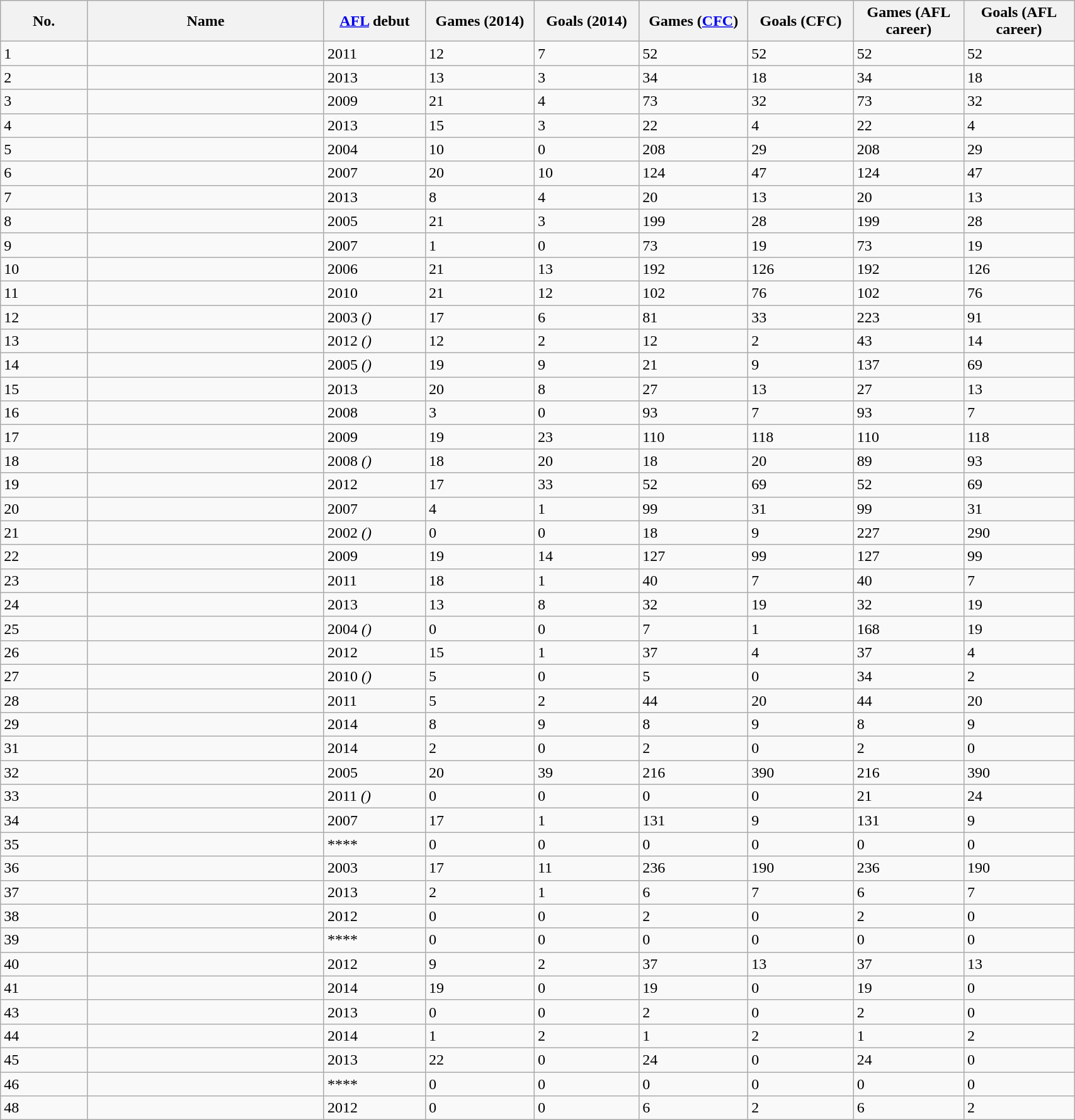<table class="wikitable sortable" style="width:90%;">
<tr style="background:#efefef;">
<th width=2%>No.</th>
<th width=6%>Name</th>
<th width=2%><a href='#'>AFL</a> debut</th>
<th width=2%>Games (2014)</th>
<th width=2%>Goals (2014)</th>
<th width=2%>Games (<a href='#'>CFC</a>)</th>
<th width=2%>Goals (CFC)</th>
<th width=2%>Games (AFL career)</th>
<th width=2%>Goals (AFL career)</th>
</tr>
<tr>
<td align=left>1</td>
<td></td>
<td>2011</td>
<td>12</td>
<td>7</td>
<td>52</td>
<td>52</td>
<td>52</td>
<td>52</td>
</tr>
<tr>
<td align=left>2</td>
<td></td>
<td>2013</td>
<td>13</td>
<td>3</td>
<td>34</td>
<td>18</td>
<td>34</td>
<td>18</td>
</tr>
<tr>
<td align=left>3</td>
<td></td>
<td>2009</td>
<td>21</td>
<td>4</td>
<td>73</td>
<td>32</td>
<td>73</td>
<td>32</td>
</tr>
<tr>
<td align=left>4</td>
<td></td>
<td>2013</td>
<td>15</td>
<td>3</td>
<td>22</td>
<td>4</td>
<td>22</td>
<td>4</td>
</tr>
<tr>
<td align=left>5</td>
<td></td>
<td>2004</td>
<td>10</td>
<td>0</td>
<td>208</td>
<td>29</td>
<td>208</td>
<td>29</td>
</tr>
<tr>
<td align=left>6</td>
<td></td>
<td>2007</td>
<td>20</td>
<td>10</td>
<td>124</td>
<td>47</td>
<td>124</td>
<td>47</td>
</tr>
<tr>
<td align=left>7</td>
<td></td>
<td>2013</td>
<td>8</td>
<td>4</td>
<td>20</td>
<td>13</td>
<td>20</td>
<td>13</td>
</tr>
<tr>
<td align=left>8</td>
<td></td>
<td>2005</td>
<td>21</td>
<td>3</td>
<td>199</td>
<td>28</td>
<td>199</td>
<td>28</td>
</tr>
<tr>
<td align=left>9</td>
<td></td>
<td>2007</td>
<td>1</td>
<td>0</td>
<td>73</td>
<td>19</td>
<td>73</td>
<td>19</td>
</tr>
<tr>
<td align=left>10</td>
<td></td>
<td>2006</td>
<td>21</td>
<td>13</td>
<td>192</td>
<td>126</td>
<td>192</td>
<td>126</td>
</tr>
<tr>
<td align=left>11</td>
<td></td>
<td>2010</td>
<td>21</td>
<td>12</td>
<td>102</td>
<td>76</td>
<td>102</td>
<td>76</td>
</tr>
<tr>
<td align=left>12</td>
<td></td>
<td>2003 <em>()</em></td>
<td>17</td>
<td>6</td>
<td>81</td>
<td>33</td>
<td>223</td>
<td>91</td>
</tr>
<tr>
<td align=left>13</td>
<td></td>
<td>2012 <em>()</em></td>
<td>12</td>
<td>2</td>
<td>12</td>
<td>2</td>
<td>43</td>
<td>14</td>
</tr>
<tr>
<td align=left>14</td>
<td></td>
<td>2005 <em>()</em></td>
<td>19</td>
<td>9</td>
<td>21</td>
<td>9</td>
<td>137</td>
<td>69</td>
</tr>
<tr>
<td align=left>15</td>
<td></td>
<td>2013</td>
<td>20</td>
<td>8</td>
<td>27</td>
<td>13</td>
<td>27</td>
<td>13</td>
</tr>
<tr>
<td align=left>16</td>
<td></td>
<td>2008</td>
<td>3</td>
<td>0</td>
<td>93</td>
<td>7</td>
<td>93</td>
<td>7</td>
</tr>
<tr>
<td align=left>17</td>
<td></td>
<td>2009</td>
<td>19</td>
<td>23</td>
<td>110</td>
<td>118</td>
<td>110</td>
<td>118</td>
</tr>
<tr>
<td align=left>18</td>
<td></td>
<td>2008 <em>()</em></td>
<td>18</td>
<td>20</td>
<td>18</td>
<td>20</td>
<td>89</td>
<td>93</td>
</tr>
<tr>
<td align=left>19</td>
<td></td>
<td>2012</td>
<td>17</td>
<td>33</td>
<td>52</td>
<td>69</td>
<td>52</td>
<td>69</td>
</tr>
<tr>
<td align=left>20</td>
<td></td>
<td>2007</td>
<td>4</td>
<td>1</td>
<td>99</td>
<td>31</td>
<td>99</td>
<td>31</td>
</tr>
<tr>
<td align=left>21</td>
<td></td>
<td>2002 <em>()</em></td>
<td>0</td>
<td>0</td>
<td>18</td>
<td>9</td>
<td>227</td>
<td>290</td>
</tr>
<tr>
<td align=left>22</td>
<td></td>
<td>2009</td>
<td>19</td>
<td>14</td>
<td>127</td>
<td>99</td>
<td>127</td>
<td>99</td>
</tr>
<tr>
<td align=left>23</td>
<td></td>
<td>2011</td>
<td>18</td>
<td>1</td>
<td>40</td>
<td>7</td>
<td>40</td>
<td>7</td>
</tr>
<tr>
<td align=left>24</td>
<td></td>
<td>2013</td>
<td>13</td>
<td>8</td>
<td>32</td>
<td>19</td>
<td>32</td>
<td>19</td>
</tr>
<tr>
<td align=left>25</td>
<td></td>
<td>2004 <em>()</em></td>
<td>0</td>
<td>0</td>
<td>7</td>
<td>1</td>
<td>168</td>
<td>19</td>
</tr>
<tr>
<td align=left>26</td>
<td></td>
<td>2012</td>
<td>15</td>
<td>1</td>
<td>37</td>
<td>4</td>
<td>37</td>
<td>4</td>
</tr>
<tr>
<td align=left>27</td>
<td></td>
<td>2010 <em>()</em></td>
<td>5</td>
<td>0</td>
<td>5</td>
<td>0</td>
<td>34</td>
<td>2</td>
</tr>
<tr>
<td align=left>28</td>
<td></td>
<td>2011</td>
<td>5</td>
<td>2</td>
<td>44</td>
<td>20</td>
<td>44</td>
<td>20</td>
</tr>
<tr>
<td align=left>29</td>
<td></td>
<td>2014</td>
<td>8</td>
<td>9</td>
<td>8</td>
<td>9</td>
<td>8</td>
<td>9</td>
</tr>
<tr>
<td align=left>31</td>
<td></td>
<td>2014</td>
<td>2</td>
<td>0</td>
<td>2</td>
<td>0</td>
<td>2</td>
<td>0</td>
</tr>
<tr>
<td align=left>32</td>
<td></td>
<td>2005</td>
<td>20</td>
<td>39</td>
<td>216</td>
<td>390</td>
<td>216</td>
<td>390</td>
</tr>
<tr>
<td align=left>33</td>
<td></td>
<td>2011 <em>()</em></td>
<td>0</td>
<td>0</td>
<td>0</td>
<td>0</td>
<td>21</td>
<td>24</td>
</tr>
<tr>
<td align=left>34</td>
<td></td>
<td>2007</td>
<td>17</td>
<td>1</td>
<td>131</td>
<td>9</td>
<td>131</td>
<td>9</td>
</tr>
<tr>
<td align=left>35</td>
<td></td>
<td>****</td>
<td>0</td>
<td>0</td>
<td>0</td>
<td>0</td>
<td>0</td>
<td>0</td>
</tr>
<tr>
<td align=left>36</td>
<td></td>
<td>2003</td>
<td>17</td>
<td>11</td>
<td>236</td>
<td>190</td>
<td>236</td>
<td>190</td>
</tr>
<tr>
<td align=left>37</td>
<td></td>
<td>2013</td>
<td>2</td>
<td>1</td>
<td>6</td>
<td>7</td>
<td>6</td>
<td>7</td>
</tr>
<tr>
<td align=left>38</td>
<td></td>
<td>2012</td>
<td>0</td>
<td>0</td>
<td>2</td>
<td>0</td>
<td>2</td>
<td>0</td>
</tr>
<tr>
<td align=left>39</td>
<td></td>
<td>****</td>
<td>0</td>
<td>0</td>
<td>0</td>
<td>0</td>
<td>0</td>
<td>0</td>
</tr>
<tr>
<td align=left>40</td>
<td></td>
<td>2012</td>
<td>9</td>
<td>2</td>
<td>37</td>
<td>13</td>
<td>37</td>
<td>13</td>
</tr>
<tr>
<td align=left>41</td>
<td></td>
<td>2014</td>
<td>19</td>
<td>0</td>
<td>19</td>
<td>0</td>
<td>19</td>
<td>0</td>
</tr>
<tr>
<td align=left>43</td>
<td></td>
<td>2013</td>
<td>0</td>
<td>0</td>
<td>2</td>
<td>0</td>
<td>2</td>
<td>0</td>
</tr>
<tr>
<td align=left>44</td>
<td></td>
<td>2014</td>
<td>1</td>
<td>2</td>
<td>1</td>
<td>2</td>
<td>1</td>
<td>2</td>
</tr>
<tr>
<td align=left>45</td>
<td></td>
<td>2013</td>
<td>22</td>
<td>0</td>
<td>24</td>
<td>0</td>
<td>24</td>
<td>0</td>
</tr>
<tr>
<td align=left>46</td>
<td></td>
<td>****</td>
<td>0</td>
<td>0</td>
<td>0</td>
<td>0</td>
<td>0</td>
<td>0</td>
</tr>
<tr>
<td align=left>48</td>
<td></td>
<td>2012</td>
<td>0</td>
<td>0</td>
<td>6</td>
<td>2</td>
<td>6</td>
<td>2</td>
</tr>
</table>
